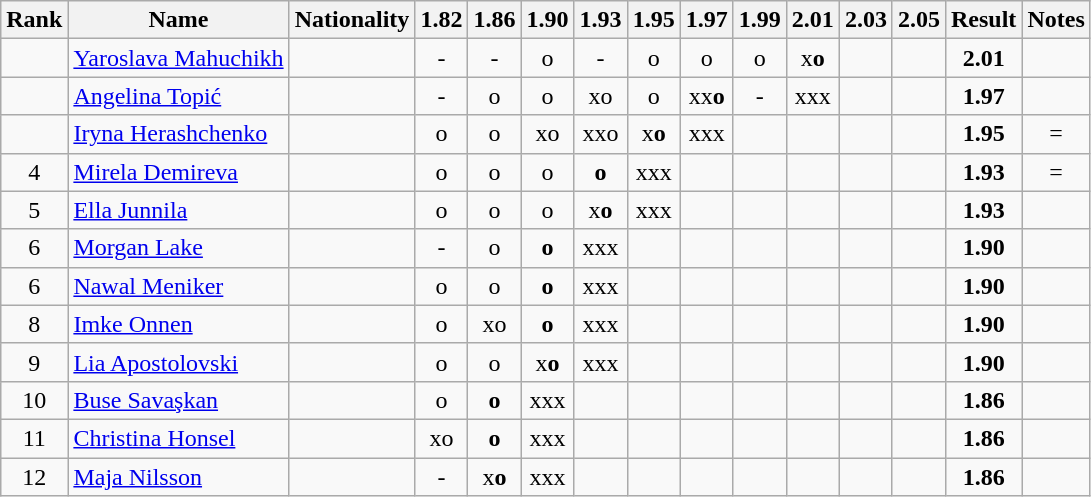<table class="wikitable sortable" style="text-align:center">
<tr>
<th>Rank</th>
<th>Name</th>
<th>Nationality</th>
<th>1.82</th>
<th>1.86</th>
<th>1.90</th>
<th>1.93</th>
<th>1.95</th>
<th>1.97</th>
<th>1.99</th>
<th>2.01</th>
<th>2.03</th>
<th>2.05</th>
<th>Result</th>
<th>Notes</th>
</tr>
<tr>
<td></td>
<td align=left><a href='#'>Yaroslava Mahuchikh</a></td>
<td align=left></td>
<td>-</td>
<td>-</td>
<td>o</td>
<td>-</td>
<td>o</td>
<td>o</td>
<td>o</td>
<td>x<strong>o</strong></td>
<td></td>
<td></td>
<td><strong>2.01</strong></td>
<td></td>
</tr>
<tr>
<td></td>
<td align=left><a href='#'>Angelina Topić</a></td>
<td align=left></td>
<td>-</td>
<td>o</td>
<td>o</td>
<td>xo</td>
<td>o</td>
<td>xx<strong>o</strong></td>
<td>-</td>
<td>xxx</td>
<td></td>
<td></td>
<td><strong>1.97</strong></td>
<td></td>
</tr>
<tr>
<td></td>
<td align=left><a href='#'>Iryna Herashchenko</a></td>
<td align=left></td>
<td>o</td>
<td>o</td>
<td>xo</td>
<td>xxo</td>
<td>x<strong>o</strong></td>
<td>xxx</td>
<td></td>
<td></td>
<td></td>
<td></td>
<td><strong>1.95</strong></td>
<td>=</td>
</tr>
<tr>
<td>4</td>
<td align=left><a href='#'>Mirela Demireva</a></td>
<td align=left></td>
<td>o</td>
<td>o</td>
<td>o</td>
<td><strong>o</strong></td>
<td>xxx</td>
<td></td>
<td></td>
<td></td>
<td></td>
<td></td>
<td><strong>1.93</strong></td>
<td>=</td>
</tr>
<tr>
<td>5</td>
<td align=left><a href='#'>Ella Junnila</a></td>
<td align=left></td>
<td>o</td>
<td>o</td>
<td>o</td>
<td>x<strong>o</strong></td>
<td>xxx</td>
<td></td>
<td></td>
<td></td>
<td></td>
<td></td>
<td><strong>1.93</strong></td>
<td></td>
</tr>
<tr>
<td>6</td>
<td align=left><a href='#'>Morgan Lake</a></td>
<td align=left></td>
<td>-</td>
<td>o</td>
<td><strong>o</strong></td>
<td>xxx</td>
<td></td>
<td></td>
<td></td>
<td></td>
<td></td>
<td></td>
<td><strong>1.90</strong></td>
<td></td>
</tr>
<tr>
<td>6</td>
<td align=left><a href='#'>Nawal Meniker</a></td>
<td align=left></td>
<td>o</td>
<td>o</td>
<td><strong>o</strong></td>
<td>xxx</td>
<td></td>
<td></td>
<td></td>
<td></td>
<td></td>
<td></td>
<td><strong>1.90</strong></td>
<td></td>
</tr>
<tr>
<td>8</td>
<td align=left><a href='#'>Imke Onnen</a></td>
<td align=left></td>
<td>o</td>
<td>xo</td>
<td><strong>o</strong></td>
<td>xxx</td>
<td></td>
<td></td>
<td></td>
<td></td>
<td></td>
<td></td>
<td><strong>1.90</strong></td>
<td></td>
</tr>
<tr>
<td>9</td>
<td align=left><a href='#'>Lia Apostolovski</a></td>
<td align=left></td>
<td>o</td>
<td>o</td>
<td>x<strong>o</strong></td>
<td>xxx</td>
<td></td>
<td></td>
<td></td>
<td></td>
<td></td>
<td></td>
<td><strong>1.90</strong></td>
<td></td>
</tr>
<tr>
<td>10</td>
<td align=left><a href='#'>Buse Savaşkan</a></td>
<td align=left></td>
<td>o</td>
<td><strong>o</strong></td>
<td>xxx</td>
<td></td>
<td></td>
<td></td>
<td></td>
<td></td>
<td></td>
<td></td>
<td><strong>1.86</strong></td>
<td></td>
</tr>
<tr>
<td>11</td>
<td align=left><a href='#'>Christina Honsel</a></td>
<td align=left></td>
<td>xo</td>
<td><strong>o</strong></td>
<td>xxx</td>
<td></td>
<td></td>
<td></td>
<td></td>
<td></td>
<td></td>
<td></td>
<td><strong>1.86</strong></td>
<td></td>
</tr>
<tr>
<td>12</td>
<td align=left><a href='#'>Maja Nilsson</a></td>
<td align=left></td>
<td>-</td>
<td>x<strong>o</strong></td>
<td>xxx</td>
<td></td>
<td></td>
<td></td>
<td></td>
<td></td>
<td></td>
<td></td>
<td><strong>1.86</strong></td>
<td></td>
</tr>
</table>
